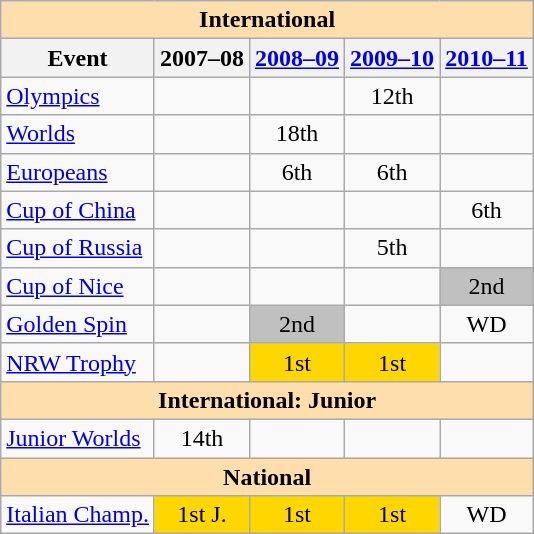<table class="wikitable" style="text-align:center">
<tr>
<th style="background-color: #ffdead; " colspan=5 align=center><strong>International</strong></th>
</tr>
<tr>
<th>Event</th>
<th>2007–08</th>
<th><a href='#'>2008–09</a></th>
<th><a href='#'>2009–10</a></th>
<th><a href='#'>2010–11</a></th>
</tr>
<tr>
<td align=left><a href='#'>Olympics</a></td>
<td></td>
<td></td>
<td>12th</td>
<td></td>
</tr>
<tr>
<td align=left><a href='#'>Worlds</a></td>
<td></td>
<td>18th</td>
<td></td>
<td></td>
</tr>
<tr>
<td align=left><a href='#'>Europeans</a></td>
<td></td>
<td>6th</td>
<td>6th</td>
<td></td>
</tr>
<tr>
<td align=left> <a href='#'>Cup of China</a></td>
<td></td>
<td></td>
<td></td>
<td>6th</td>
</tr>
<tr>
<td align=left> <a href='#'>Cup of Russia</a></td>
<td></td>
<td></td>
<td>5th</td>
<td></td>
</tr>
<tr>
<td align=left><a href='#'>Cup of Nice</a></td>
<td></td>
<td></td>
<td></td>
<td bgcolor=silver>2nd</td>
</tr>
<tr>
<td align=left><a href='#'>Golden Spin</a></td>
<td></td>
<td bgcolor=silver>2nd</td>
<td></td>
<td>WD</td>
</tr>
<tr>
<td align=left><a href='#'>NRW Trophy</a></td>
<td></td>
<td bgcolor=gold>1st</td>
<td bgcolor=gold>1st</td>
<td></td>
</tr>
<tr>
<th style="background-color: #ffdead; " colspan=5 align=center><strong>International: Junior</strong></th>
</tr>
<tr>
<td align=left><a href='#'>Junior Worlds</a></td>
<td>14th</td>
<td></td>
<td></td>
<td></td>
</tr>
<tr>
<th style="background-color: #ffdead; " colspan=5 align=center><strong>National</strong></th>
</tr>
<tr>
<td align=left><a href='#'>Italian Champ.</a></td>
<td bgcolor=gold>1st J.</td>
<td bgcolor=gold>1st</td>
<td bgcolor=gold>1st</td>
<td>WD</td>
</tr>
</table>
